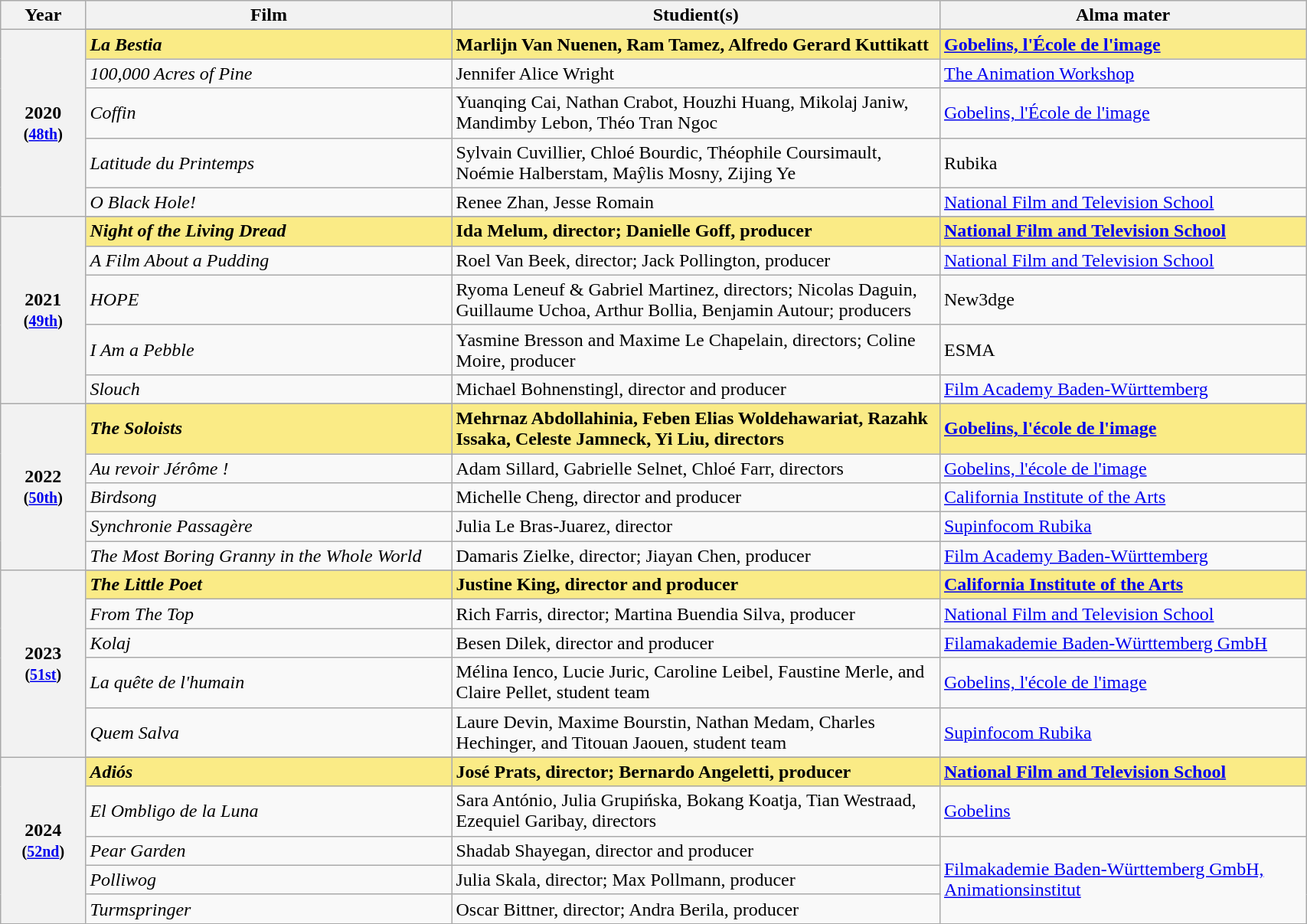<table class="wikitable" style="width:90%;">
<tr>
<th style="width:3%;">Year</th>
<th style="width:15%;">Film</th>
<th style="width:20%;">Studient(s)</th>
<th style="width:15%;">Alma mater</th>
</tr>
<tr>
<th rowspan="6" style="text-align:center;">2020 <br><small>(<a href='#'>48th</a>)</small><br></th>
</tr>
<tr style="background:#FAEB86;">
<td><strong><em>La Bestia</em></strong></td>
<td><strong>Marlijn Van Nuenen, Ram Tamez, Alfredo Gerard Kuttikatt</strong></td>
<td><strong><a href='#'>Gobelins, l'École de l'image</a></strong></td>
</tr>
<tr>
<td><em>100,000 Acres of Pine</em></td>
<td>Jennifer Alice Wright</td>
<td><a href='#'>The Animation Workshop</a></td>
</tr>
<tr>
<td><em>Coffin</em></td>
<td>Yuanqing Cai, Nathan Crabot, Houzhi Huang, Mikolaj Janiw, Mandimby Lebon, Théo Tran Ngoc</td>
<td><a href='#'>Gobelins, l'École de l'image</a></td>
</tr>
<tr>
<td><em>Latitude du Printemps</em></td>
<td>Sylvain Cuvillier, Chloé Bourdic, Théophile Coursimault, Noémie Halberstam, Maŷlis Mosny, Zijing Ye</td>
<td>Rubika</td>
</tr>
<tr>
<td><em>O Black Hole!</em></td>
<td>Renee Zhan, Jesse Romain</td>
<td><a href='#'>National Film and Television School</a></td>
</tr>
<tr>
<th rowspan="6" style="text-align:center;">2021 <br><small>(<a href='#'>49th</a>)</small><br></th>
</tr>
<tr style="background:#FAEB86;">
<td><strong><em>Night of the Living Dread</em></strong></td>
<td><strong>Ida Melum, director; Danielle Goff, producer</strong></td>
<td><strong><a href='#'>National Film and Television School</a></strong></td>
</tr>
<tr>
<td><em>A Film About a Pudding</em></td>
<td>Roel Van Beek, director; Jack Pollington, producer</td>
<td><a href='#'>National Film and Television School</a></td>
</tr>
<tr>
<td><em>HOPE</em></td>
<td>Ryoma Leneuf & Gabriel Martinez, directors; Nicolas Daguin, Guillaume Uchoa, Arthur Bollia, Benjamin Autour; producers</td>
<td>New3dge</td>
</tr>
<tr>
<td><em>I Am a Pebble</em></td>
<td>Yasmine Bresson and Maxime Le Chapelain, directors; Coline Moire, producer</td>
<td>ESMA</td>
</tr>
<tr>
<td><em>Slouch</em></td>
<td>Michael Bohnenstingl, director and producer</td>
<td><a href='#'>Film Academy Baden-Württemberg</a></td>
</tr>
<tr>
<th rowspan="6" style="text-align:center;">2022 <br><small>(<a href='#'>50th</a>)</small><br></th>
</tr>
<tr style="background:#FAEB86;">
<td><strong><em>The Soloists</em></strong></td>
<td><strong>Mehrnaz Abdollahinia, Feben Elias Woldehawariat, Razahk Issaka, Celeste Jamneck, Yi Liu, directors</strong></td>
<td><strong><a href='#'>Gobelins, l'école de l'image</a></strong></td>
</tr>
<tr>
<td><em>Au revoir Jérôme !</em></td>
<td>Adam Sillard, Gabrielle Selnet, Chloé Farr, directors</td>
<td><a href='#'>Gobelins, l'école de l'image</a></td>
</tr>
<tr>
<td><em>Birdsong</em></td>
<td>Michelle Cheng, director and producer</td>
<td><a href='#'>California Institute of the Arts</a></td>
</tr>
<tr>
<td><em>Synchronie Passagère</em></td>
<td>Julia Le Bras-Juarez, director</td>
<td><a href='#'>Supinfocom Rubika</a></td>
</tr>
<tr>
<td><em>The Most Boring Granny in the Whole World</em></td>
<td>Damaris Zielke, director; Jiayan Chen, producer</td>
<td><a href='#'>Film Academy Baden-Württemberg</a></td>
</tr>
<tr>
<th rowspan="6" style="text-align:center;">2023 <br><small>(<a href='#'>51st</a>)</small><br></th>
</tr>
<tr style="background:#FAEB86;">
<td><strong><em>The Little Poet</em></strong></td>
<td><strong>Justine King, director and producer</strong></td>
<td><strong><a href='#'>California Institute of the Arts</a></strong></td>
</tr>
<tr>
<td><em>From The Top</em></td>
<td>Rich Farris, director; Martina Buendia Silva, producer</td>
<td><a href='#'>National Film and Television School</a></td>
</tr>
<tr>
<td><em>Kolaj</em></td>
<td>Besen Dilek, director and producer</td>
<td><a href='#'>Filamakademie Baden-Württemberg GmbH</a></td>
</tr>
<tr>
<td><em>La quête de l'humain</em></td>
<td>Mélina Ienco, Lucie Juric, Caroline Leibel, Faustine Merle, and Claire Pellet, student team</td>
<td><a href='#'>Gobelins, l'école de l'image</a></td>
</tr>
<tr>
<td><em>Quem Salva</em></td>
<td>Laure Devin, Maxime Bourstin, Nathan Medam, Charles Hechinger, and Titouan Jaouen, student team</td>
<td><a href='#'>Supinfocom Rubika</a></td>
</tr>
<tr>
<th rowspan="6" style="text-align:center;">2024 <br><small>(<a href='#'>52nd</a>)</small><br></th>
</tr>
<tr style="background:#FAEB86;">
<td><strong><em>Adiós</em></strong></td>
<td><strong>José Prats, director; Bernardo Angeletti, producer</strong></td>
<td><strong><a href='#'>National Film and Television School</a></strong></td>
</tr>
<tr>
<td><em>El Ombligo de la Luna</em></td>
<td>Sara António, Julia Grupińska, Bokang Koatja, Tian Westraad, Ezequiel Garibay, directors</td>
<td><a href='#'>Gobelins</a></td>
</tr>
<tr>
<td><em>Pear Garden</em></td>
<td>Shadab Shayegan, director and producer</td>
<td rowspan="3"><a href='#'>Filmakademie Baden-Württemberg GmbH, Animationsinstitut</a></td>
</tr>
<tr>
<td><em>Polliwog</em></td>
<td>Julia Skala, director; Max Pollmann, producer</td>
</tr>
<tr>
<td><em>Turmspringer</em></td>
<td>Oscar Bittner, director; Andra Berila, producer</td>
</tr>
</table>
